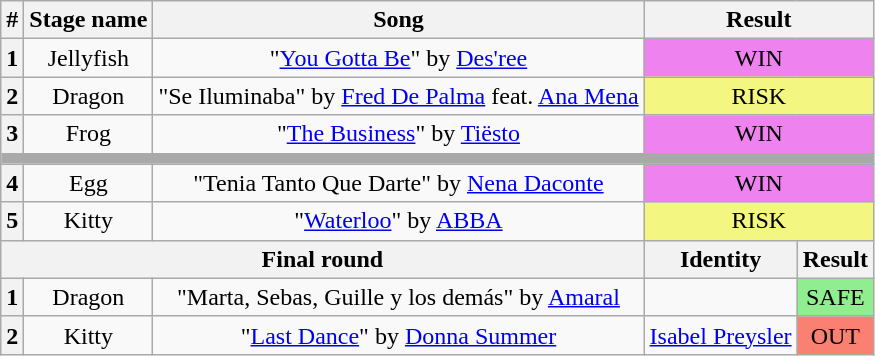<table class="wikitable plainrowheaders" style="text-align:center">
<tr>
<th>#</th>
<th>Stage name</th>
<th>Song</th>
<th colspan="2">Result</th>
</tr>
<tr>
<th>1</th>
<td>Jellyfish</td>
<td>"<a href='#'>You Gotta Be</a>" by <a href='#'>Des'ree</a></td>
<td colspan="2" bgcolor="violet">WIN</td>
</tr>
<tr>
<th>2</th>
<td>Dragon</td>
<td>"Se Iluminaba" by <a href='#'>Fred De Palma</a> feat. <a href='#'>Ana Mena</a></td>
<td colspan="2" bgcolor="#F3F781">RISK</td>
</tr>
<tr>
<th>3</th>
<td>Frog</td>
<td>"<a href='#'>The Business</a>" by <a href='#'>Tiësto</a></td>
<td colspan="2" bgcolor="violet">WIN</td>
</tr>
<tr>
<td colspan="5" style="background:darkgray"></td>
</tr>
<tr>
<th>4</th>
<td>Egg</td>
<td>"Tenia Tanto Que Darte" by <a href='#'>Nena Daconte</a></td>
<td colspan="2" bgcolor="violet">WIN</td>
</tr>
<tr>
<th>5</th>
<td>Kitty</td>
<td>"<a href='#'>Waterloo</a>" by <a href='#'>ABBA</a></td>
<td colspan="2" bgcolor="#F3F781">RISK</td>
</tr>
<tr>
<th colspan="3">Final round</th>
<th>Identity</th>
<th>Result</th>
</tr>
<tr>
<th>1</th>
<td>Dragon</td>
<td>"Marta, Sebas, Guille y los demás" by <a href='#'>Amaral</a></td>
<td></td>
<td bgcolor="lightgreen">SAFE</td>
</tr>
<tr>
<th>2</th>
<td>Kitty</td>
<td>"<a href='#'>Last Dance</a>" by <a href='#'>Donna Summer</a></td>
<td><a href='#'>Isabel Preysler</a></td>
<td bgcolor="salmon">OUT</td>
</tr>
</table>
